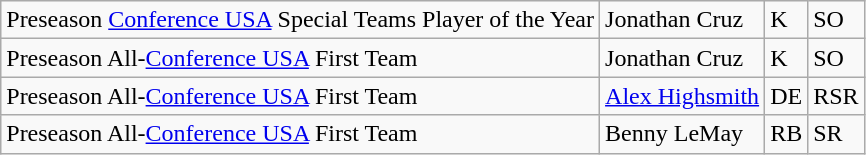<table class="wikitable">
<tr>
<td>Preseason <a href='#'>Conference USA</a> Special Teams Player of the Year</td>
<td>Jonathan Cruz</td>
<td>K</td>
<td>SO</td>
</tr>
<tr>
<td>Preseason All-<a href='#'>Conference USA</a> First Team</td>
<td>Jonathan Cruz</td>
<td>K</td>
<td>SO</td>
</tr>
<tr>
<td>Preseason All-<a href='#'>Conference USA</a> First Team</td>
<td><a href='#'>Alex Highsmith</a></td>
<td>DE</td>
<td>RSR</td>
</tr>
<tr>
<td>Preseason All-<a href='#'>Conference USA</a> First Team</td>
<td>Benny LeMay</td>
<td>RB</td>
<td>SR</td>
</tr>
</table>
